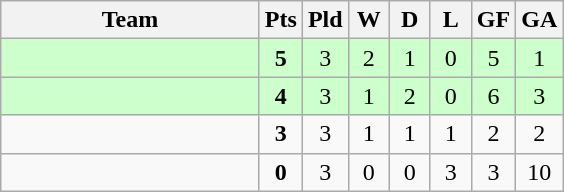<table class="wikitable" style="text-align: center;">
<tr>
<th width=165>Team</th>
<th width=20>Pts</th>
<th width=20>Pld</th>
<th width=20>W</th>
<th width=20>D</th>
<th width=20>L</th>
<th width=20>GF</th>
<th width=20>GA</th>
</tr>
<tr style="background:#cfc;">
<td style="text-align:left;"></td>
<td><strong>5</strong></td>
<td>3</td>
<td>2</td>
<td>1</td>
<td>0</td>
<td>5</td>
<td>1</td>
</tr>
<tr style="background:#cfc;">
<td style="text-align:left;"></td>
<td><strong>4</strong></td>
<td>3</td>
<td>1</td>
<td>2</td>
<td>0</td>
<td>6</td>
<td>3</td>
</tr>
<tr>
<td style="text-align:left;"></td>
<td><strong>3</strong></td>
<td>3</td>
<td>1</td>
<td>1</td>
<td>1</td>
<td>2</td>
<td>2</td>
</tr>
<tr>
<td style="text-align:left;"></td>
<td><strong>0</strong></td>
<td>3</td>
<td>0</td>
<td>0</td>
<td>3</td>
<td>3</td>
<td>10</td>
</tr>
</table>
